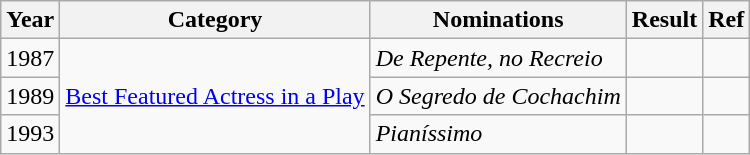<table class="wikitable">
<tr>
<th>Year</th>
<th>Category</th>
<th>Nominations</th>
<th>Result</th>
<th>Ref</th>
</tr>
<tr>
<td>1987</td>
<td rowspan=3><a href='#'>Best Featured Actress in a Play</a></td>
<td><em>De Repente, no Recreio</em></td>
<td></td>
<td></td>
</tr>
<tr>
<td>1989</td>
<td><em>O Segredo de Cochachim</em></td>
<td></td>
<td></td>
</tr>
<tr>
<td>1993</td>
<td><em>Pianíssimo</em></td>
<td></td>
<td></td>
</tr>
</table>
